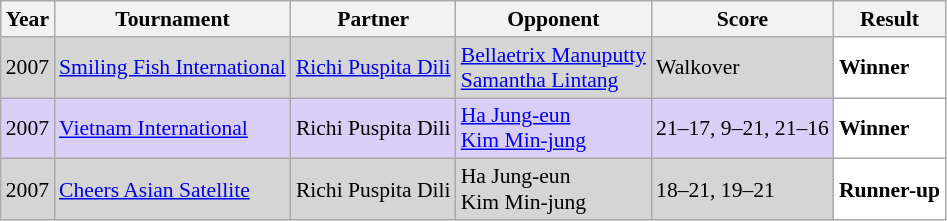<table class="sortable wikitable" style="font-size: 90%;">
<tr>
<th>Year</th>
<th>Tournament</th>
<th>Partner</th>
<th>Opponent</th>
<th>Score</th>
<th>Result</th>
</tr>
<tr style="background:#D5D5D5">
<td align="center">2007</td>
<td align="left"><a href='#'>Smiling Fish International</a></td>
<td align="left"> <a href='#'>Richi Puspita Dili</a></td>
<td align="left"> <a href='#'>Bellaetrix Manuputty</a><br> <a href='#'>Samantha Lintang</a></td>
<td align="left">Walkover</td>
<td style="text-align:left; background:white"> <strong>Winner</strong></td>
</tr>
<tr style="background:#D8CEF6">
<td align="center">2007</td>
<td align="left"><a href='#'>Vietnam International</a></td>
<td align="left"> Richi Puspita Dili</td>
<td align="left"> <a href='#'>Ha Jung-eun</a><br> <a href='#'>Kim Min-jung</a></td>
<td align="left">21–17, 9–21, 21–16</td>
<td style="text-align:left; background:white"> <strong>Winner</strong></td>
</tr>
<tr style="background:#D5D5D5">
<td align="center">2007</td>
<td align="left"><a href='#'>Cheers Asian Satellite</a></td>
<td align="left"> Richi Puspita Dili</td>
<td align="left"> Ha Jung-eun<br> Kim Min-jung</td>
<td align="left">18–21, 19–21</td>
<td style="text-align:left; background:white"> <strong>Runner-up</strong></td>
</tr>
</table>
